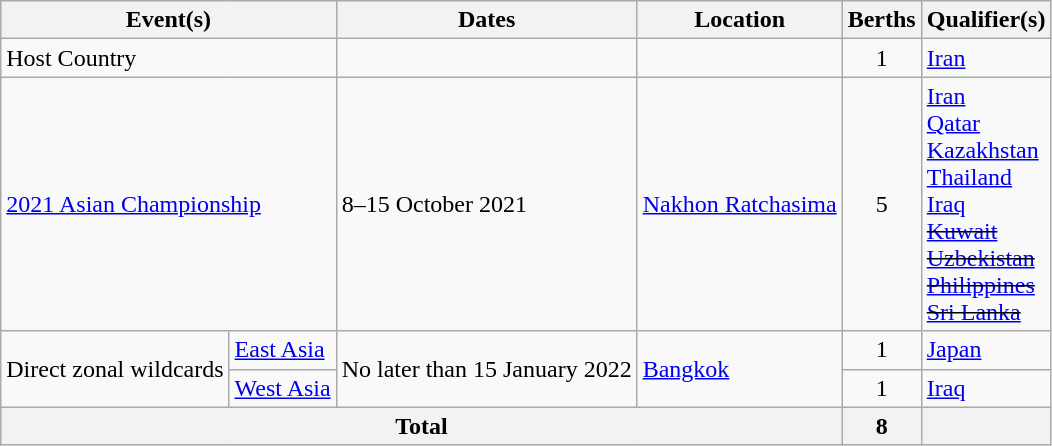<table class="wikitable">
<tr>
<th colspan=2>Event(s)</th>
<th>Dates</th>
<th>Location</th>
<th>Berths</th>
<th>Qualifier(s)</th>
</tr>
<tr>
<td colspan=2>Host Country</td>
<td></td>
<td></td>
<td style="text-align:center;">1</td>
<td> <a href='#'>Iran</a></td>
</tr>
<tr>
<td colspan=2><a href='#'>2021 Asian Championship</a></td>
<td>8–15 October 2021</td>
<td> <a href='#'>Nakhon Ratchasima</a></td>
<td style="text-align:center;">5</td>
<td> <a href='#'>Iran</a><br> <a href='#'>Qatar</a><br> <a href='#'>Kazakhstan</a><br> <a href='#'>Thailand</a><br> <a href='#'>Iraq</a><br><s> <a href='#'>Kuwait</a></s><br><s> <a href='#'>Uzbekistan</a></s><br><s> <a href='#'>Philippines</a></s><br><s> <a href='#'>Sri Lanka</a></s></td>
</tr>
<tr>
<td rowspan=2>Direct zonal wildcards</td>
<td><a href='#'>East Asia</a></td>
<td rowspan=2>No later than 15 January 2022</td>
<td rowspan=2> <a href='#'>Bangkok</a></td>
<td style="text-align:center">1</td>
<td> <a href='#'>Japan</a></td>
</tr>
<tr>
<td><a href='#'>West Asia</a></td>
<td style="text-align:center">1</td>
<td> <a href='#'>Iraq</a></td>
</tr>
<tr>
<th colspan="4">Total</th>
<th>8</th>
<th></th>
</tr>
</table>
